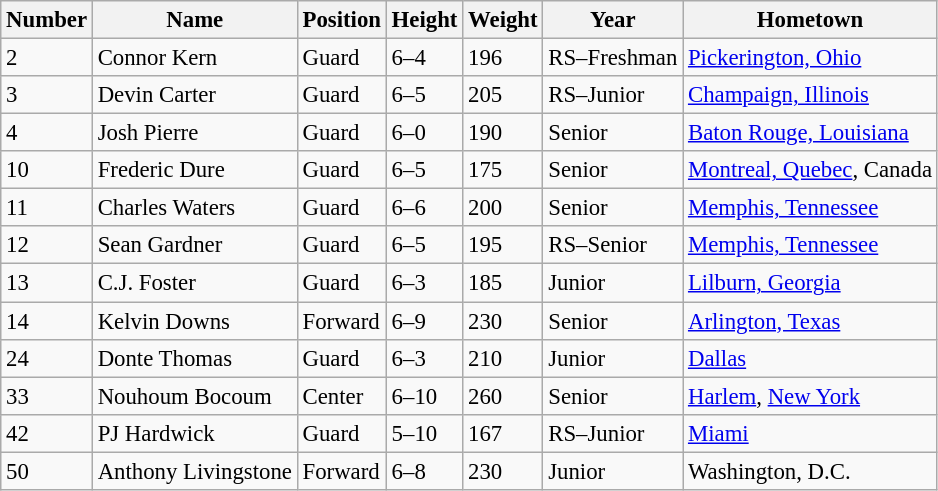<table class="wikitable sortable" style="font-size: 95%;">
<tr>
<th>Number</th>
<th>Name</th>
<th>Position</th>
<th>Height</th>
<th>Weight</th>
<th>Year</th>
<th>Hometown</th>
</tr>
<tr>
<td>2</td>
<td>Connor Kern</td>
<td>Guard</td>
<td>6–4</td>
<td>196</td>
<td>RS–Freshman</td>
<td><a href='#'>Pickerington, Ohio</a></td>
</tr>
<tr>
<td>3</td>
<td>Devin Carter</td>
<td>Guard</td>
<td>6–5</td>
<td>205</td>
<td>RS–Junior</td>
<td><a href='#'>Champaign, Illinois</a></td>
</tr>
<tr>
<td>4</td>
<td>Josh Pierre</td>
<td>Guard</td>
<td>6–0</td>
<td>190</td>
<td>Senior</td>
<td><a href='#'>Baton Rouge, Louisiana</a></td>
</tr>
<tr>
<td>10</td>
<td>Frederic Dure</td>
<td>Guard</td>
<td>6–5</td>
<td>175</td>
<td>Senior</td>
<td><a href='#'>Montreal, Quebec</a>, Canada</td>
</tr>
<tr>
<td>11</td>
<td>Charles Waters</td>
<td>Guard</td>
<td>6–6</td>
<td>200</td>
<td>Senior</td>
<td><a href='#'>Memphis, Tennessee</a></td>
</tr>
<tr>
<td>12</td>
<td>Sean Gardner</td>
<td>Guard</td>
<td>6–5</td>
<td>195</td>
<td>RS–Senior</td>
<td><a href='#'>Memphis, Tennessee</a></td>
</tr>
<tr>
<td>13</td>
<td>C.J. Foster</td>
<td>Guard</td>
<td>6–3</td>
<td>185</td>
<td>Junior</td>
<td><a href='#'>Lilburn, Georgia</a></td>
</tr>
<tr>
<td>14</td>
<td>Kelvin Downs</td>
<td>Forward</td>
<td>6–9</td>
<td>230</td>
<td>Senior</td>
<td><a href='#'>Arlington, Texas</a></td>
</tr>
<tr>
<td>24</td>
<td>Donte Thomas</td>
<td>Guard</td>
<td>6–3</td>
<td>210</td>
<td>Junior</td>
<td><a href='#'>Dallas</a></td>
</tr>
<tr>
<td>33</td>
<td>Nouhoum Bocoum</td>
<td>Center</td>
<td>6–10</td>
<td>260</td>
<td>Senior</td>
<td><a href='#'>Harlem</a>, <a href='#'>New York</a></td>
</tr>
<tr>
<td>42</td>
<td>PJ Hardwick</td>
<td>Guard</td>
<td>5–10</td>
<td>167</td>
<td>RS–Junior</td>
<td><a href='#'>Miami</a></td>
</tr>
<tr>
<td>50</td>
<td>Anthony Livingstone</td>
<td>Forward</td>
<td>6–8</td>
<td>230</td>
<td>Junior</td>
<td>Washington, D.C.</td>
</tr>
</table>
